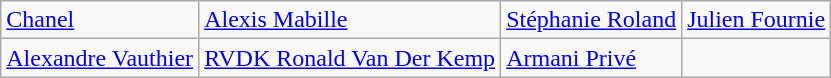<table class="wikitable">
<tr>
<td><a href='#'>Chanel</a></td>
<td><a href='#'>Alexis Mabille</a></td>
<td><a href='#'>Stéphanie Roland</a></td>
<td><a href='#'>Julien Fournie</a></td>
</tr>
<tr>
<td><a href='#'>Alexandre Vauthier</a></td>
<td><a href='#'>RVDK Ronald Van Der Kemp</a></td>
<td><a href='#'>Armani Privé</a></td>
<td></td>
</tr>
</table>
